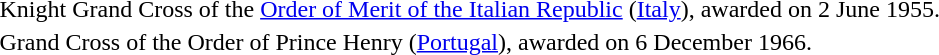<table>
<tr>
<td></td>
<td>Knight Grand Cross of the <a href='#'>Order of Merit of the Italian Republic</a> (<a href='#'>Italy</a>), awarded on 2 June 1955.</td>
</tr>
<tr>
<td></td>
<td>Grand Cross of the Order of Prince Henry (<a href='#'>Portugal</a>), awarded on 6 December 1966.</td>
</tr>
</table>
